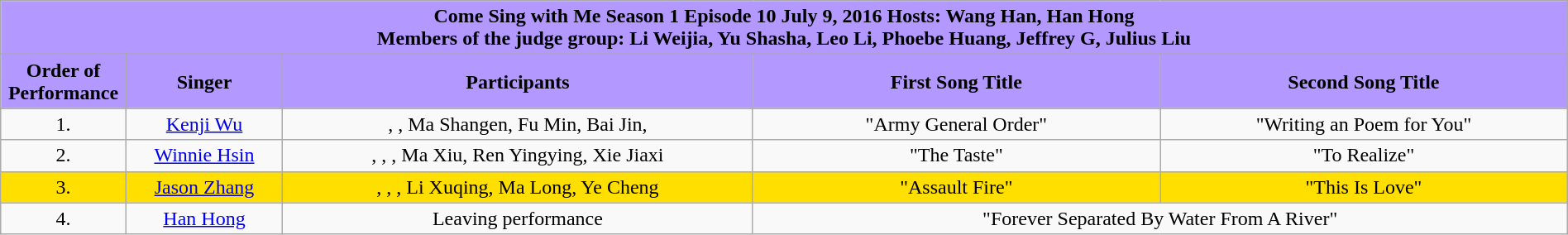<table class="wikitable sortable mw-collapsible" width="100%" style="text-align:center">
<tr style="background:#B399FF">
<td colspan="5"><div><strong>Come Sing with Me Season 1 Episode 10 July 9, 2016 Hosts: Wang Han, Han Hong<br>Members of the judge group: Li Weijia, Yu Shasha, Leo Li, Phoebe Huang, Jeffrey G, Julius Liu</strong></div></td>
</tr>
<tr style="background:#B399FF">
<td style="width:8%"><strong>Order of Performance</strong></td>
<td style="width:10%"><strong>Singer</strong></td>
<td style="width:30%"><strong>Participants</strong></td>
<td style="width:26%"><strong>First Song Title</strong></td>
<td style="width:26%"><strong>Second Song Title</strong></td>
</tr>
<tr>
<td>1.</td>
<td><a href='#'>Kenji Wu</a></td>
<td>, , Ma Shangen, Fu Min, Bai Jin, </td>
<td>"Army General Order"</td>
<td>"Writing an Poem for You"</td>
</tr>
<tr>
<td>2.</td>
<td><a href='#'>Winnie Hsin</a></td>
<td>, , , Ma Xiu, Ren Yingying, Xie Jiaxi</td>
<td>"The Taste"</td>
<td>"To Realize"</td>
</tr>
<tr style="background:#FFDF00">
<td>3.</td>
<td><a href='#'>Jason Zhang</a></td>
<td>, , , Li Xuqing, Ma Long, Ye Cheng</td>
<td>"Assault Fire"</td>
<td>"This Is Love"</td>
</tr>
<tr>
<td>4.</td>
<td><a href='#'>Han Hong</a></td>
<td>Leaving performance</td>
<td colspan=2>"Forever Separated By Water From A River"</td>
</tr>
</table>
